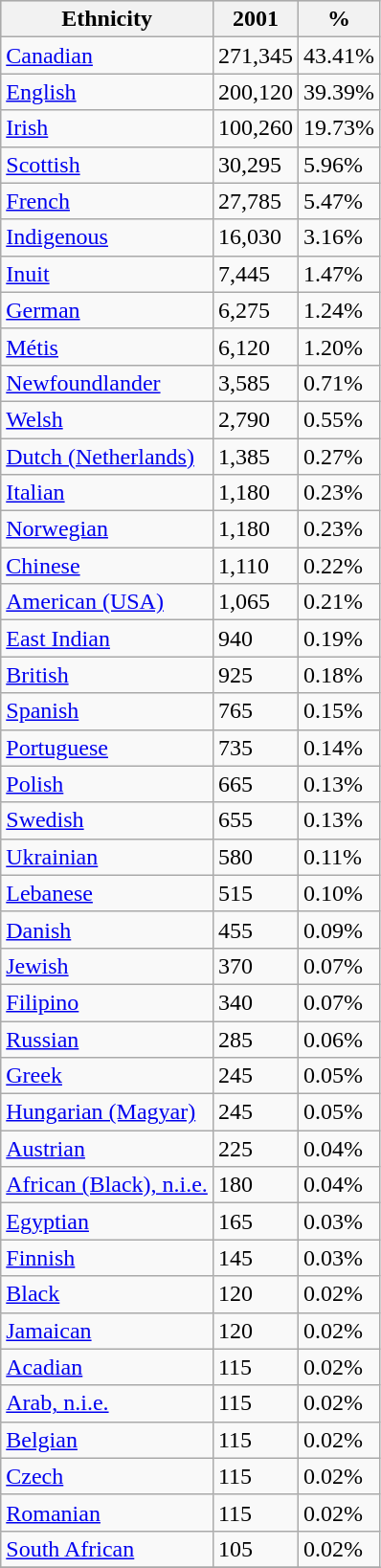<table class="wikitable" align="left">
<tr bgcolor="#CCCCCC">
<th>Ethnicity</th>
<th>2001</th>
<th>%</th>
</tr>
<tr>
<td><a href='#'>Canadian</a></td>
<td>271,345</td>
<td>43.41%</td>
</tr>
<tr>
<td><a href='#'>English</a></td>
<td>200,120</td>
<td>39.39%</td>
</tr>
<tr>
<td><a href='#'>Irish</a></td>
<td>100,260</td>
<td>19.73%</td>
</tr>
<tr>
<td><a href='#'>Scottish</a></td>
<td>30,295</td>
<td>5.96%</td>
</tr>
<tr>
<td><a href='#'>French</a></td>
<td>27,785</td>
<td>5.47%</td>
</tr>
<tr>
<td><a href='#'>Indigenous</a></td>
<td>16,030</td>
<td>3.16%</td>
</tr>
<tr>
<td><a href='#'>Inuit</a></td>
<td>7,445</td>
<td>1.47%</td>
</tr>
<tr>
<td><a href='#'>German</a></td>
<td>6,275</td>
<td>1.24%</td>
</tr>
<tr>
<td><a href='#'>Métis</a></td>
<td>6,120</td>
<td>1.20%</td>
</tr>
<tr>
<td><a href='#'>Newfoundlander</a></td>
<td>3,585</td>
<td>0.71%</td>
</tr>
<tr>
<td><a href='#'>Welsh</a></td>
<td>2,790</td>
<td>0.55%</td>
</tr>
<tr>
<td><a href='#'>Dutch (Netherlands)</a></td>
<td>1,385</td>
<td>0.27%</td>
</tr>
<tr>
<td><a href='#'>Italian</a></td>
<td>1,180</td>
<td>0.23%</td>
</tr>
<tr>
<td><a href='#'>Norwegian</a></td>
<td>1,180</td>
<td>0.23%</td>
</tr>
<tr>
<td><a href='#'>Chinese</a></td>
<td>1,110</td>
<td>0.22%</td>
</tr>
<tr>
<td><a href='#'>American (USA)</a></td>
<td>1,065</td>
<td>0.21%</td>
</tr>
<tr>
<td><a href='#'>East Indian</a></td>
<td>940</td>
<td>0.19%</td>
</tr>
<tr>
<td><a href='#'>British</a></td>
<td>925</td>
<td>0.18%</td>
</tr>
<tr>
<td><a href='#'>Spanish</a></td>
<td>765</td>
<td>0.15%</td>
</tr>
<tr>
<td><a href='#'>Portuguese</a></td>
<td>735</td>
<td>0.14%</td>
</tr>
<tr>
<td><a href='#'>Polish</a></td>
<td>665</td>
<td>0.13%</td>
</tr>
<tr>
<td><a href='#'>Swedish</a></td>
<td>655</td>
<td>0.13%</td>
</tr>
<tr>
<td><a href='#'>Ukrainian</a></td>
<td>580</td>
<td>0.11%</td>
</tr>
<tr>
<td><a href='#'>Lebanese</a></td>
<td>515</td>
<td>0.10%</td>
</tr>
<tr>
<td><a href='#'>Danish</a></td>
<td>455</td>
<td>0.09%</td>
</tr>
<tr>
<td><a href='#'>Jewish</a></td>
<td>370</td>
<td>0.07%</td>
</tr>
<tr>
<td><a href='#'>Filipino</a></td>
<td>340</td>
<td>0.07%</td>
</tr>
<tr>
<td><a href='#'>Russian</a></td>
<td>285</td>
<td>0.06%</td>
</tr>
<tr>
<td><a href='#'>Greek</a></td>
<td>245</td>
<td>0.05%</td>
</tr>
<tr>
<td><a href='#'>Hungarian (Magyar)</a></td>
<td>245</td>
<td>0.05%</td>
</tr>
<tr>
<td><a href='#'>Austrian</a></td>
<td>225</td>
<td>0.04%</td>
</tr>
<tr>
<td><a href='#'>African (Black), n.i.e.</a></td>
<td>180</td>
<td>0.04%</td>
</tr>
<tr>
<td><a href='#'>Egyptian</a></td>
<td>165</td>
<td>0.03%</td>
</tr>
<tr>
<td><a href='#'>Finnish</a></td>
<td>145</td>
<td>0.03%</td>
</tr>
<tr>
<td><a href='#'>Black</a></td>
<td>120</td>
<td>0.02%</td>
</tr>
<tr>
<td><a href='#'>Jamaican</a></td>
<td>120</td>
<td>0.02%</td>
</tr>
<tr>
<td><a href='#'>Acadian</a></td>
<td>115</td>
<td>0.02%</td>
</tr>
<tr>
<td><a href='#'>Arab, n.i.e.</a></td>
<td>115</td>
<td>0.02%</td>
</tr>
<tr>
<td><a href='#'>Belgian</a></td>
<td>115</td>
<td>0.02%</td>
</tr>
<tr>
<td><a href='#'>Czech</a></td>
<td>115</td>
<td>0.02%</td>
</tr>
<tr>
<td><a href='#'>Romanian</a></td>
<td>115</td>
<td>0.02%</td>
</tr>
<tr>
<td><a href='#'>South African</a></td>
<td>105</td>
<td>0.02%</td>
</tr>
<tr>
</tr>
</table>
